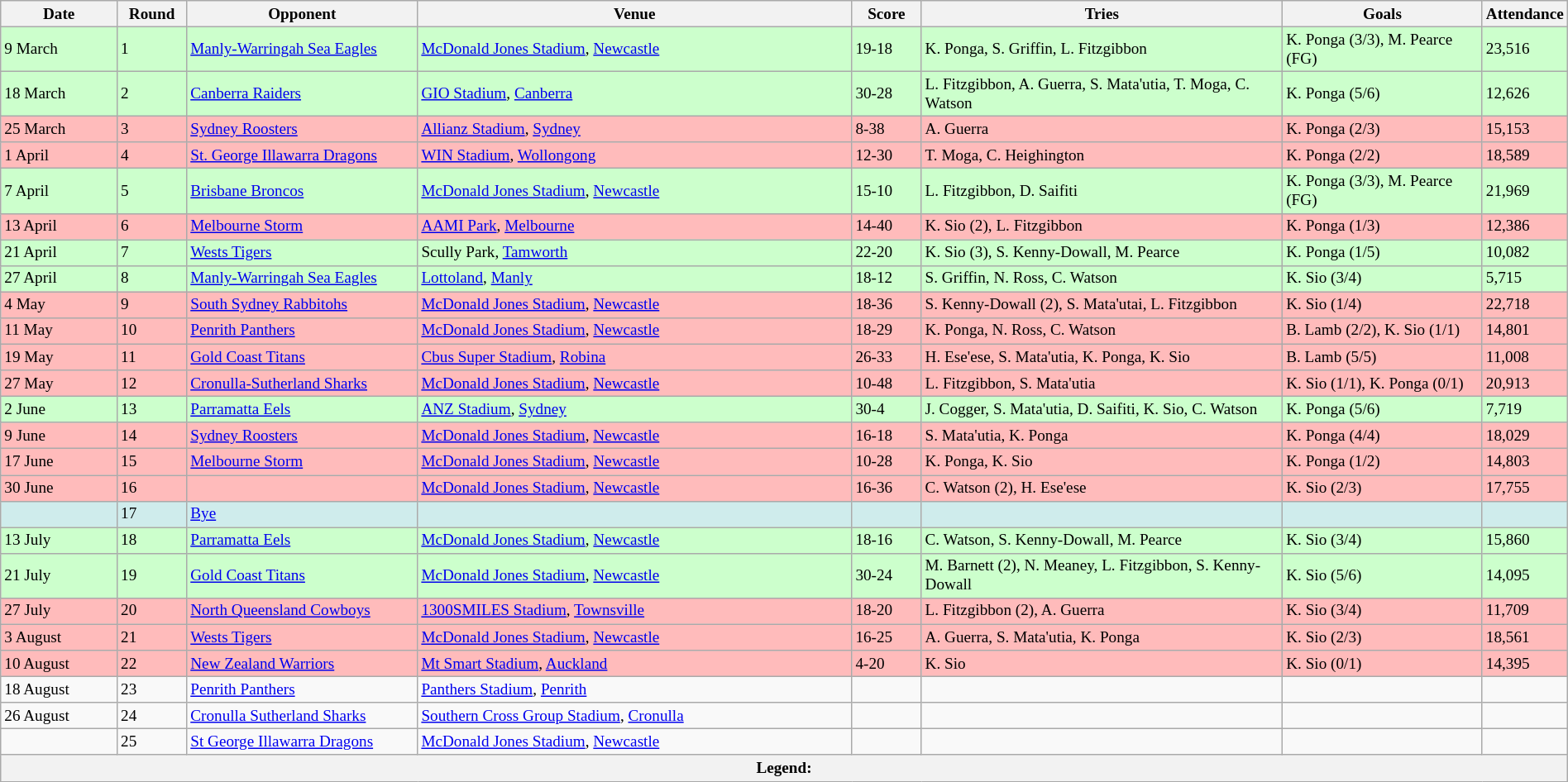<table class="wikitable"  style="font-size:80%; width:100%;">
<tr>
<th>Date</th>
<th width="50">Round</th>
<th width="180">Opponent</th>
<th>Venue</th>
<th width="50">Score</th>
<th width="285">Tries</th>
<th width="155">Goals</th>
<th width="60">Attendance</th>
</tr>
<tr style="background:#CCFFCC;">
<td>9 March</td>
<td>1</td>
<td> <a href='#'>Manly-Warringah Sea Eagles</a></td>
<td><a href='#'>McDonald Jones Stadium</a>, <a href='#'>Newcastle</a></td>
<td>19-18</td>
<td>K. Ponga, S. Griffin, L. Fitzgibbon</td>
<td>K. Ponga (3/3), M. Pearce (FG)</td>
<td>23,516</td>
</tr>
<tr style="background:#CCFFCC;">
<td>18 March</td>
<td>2</td>
<td> <a href='#'>Canberra Raiders</a></td>
<td><a href='#'>GIO Stadium</a>, <a href='#'>Canberra</a></td>
<td>30-28</td>
<td>L. Fitzgibbon, A. Guerra, S. Mata'utia, T. Moga, C. Watson</td>
<td>K. Ponga (5/6)</td>
<td>12,626</td>
</tr>
<tr bgcolor=#fbb>
<td>25 March</td>
<td>3</td>
<td> <a href='#'>Sydney Roosters</a></td>
<td><a href='#'>Allianz Stadium</a>, <a href='#'>Sydney</a></td>
<td>8-38</td>
<td>A. Guerra</td>
<td>K. Ponga (2/3)</td>
<td>15,153</td>
</tr>
<tr bgcolor=#fbb>
<td>1 April</td>
<td>4</td>
<td> <a href='#'>St. George Illawarra Dragons</a></td>
<td><a href='#'>WIN Stadium</a>, <a href='#'>Wollongong</a></td>
<td>12-30</td>
<td>T. Moga, C. Heighington</td>
<td>K. Ponga (2/2)</td>
<td>18,589</td>
</tr>
<tr bgcolor=#cfc>
<td>7 April</td>
<td>5</td>
<td> <a href='#'>Brisbane Broncos</a></td>
<td><a href='#'>McDonald Jones Stadium</a>, <a href='#'>Newcastle</a></td>
<td>15-10</td>
<td>L. Fitzgibbon, D. Saifiti</td>
<td>K. Ponga (3/3), M. Pearce (FG)</td>
<td>21,969</td>
</tr>
<tr bgcolor=#fbb>
<td>13 April</td>
<td>6</td>
<td> <a href='#'>Melbourne Storm</a></td>
<td><a href='#'>AAMI Park</a>, <a href='#'>Melbourne</a></td>
<td>14-40</td>
<td>K. Sio (2), L. Fitzgibbon</td>
<td>K. Ponga (1/3)</td>
<td>12,386</td>
</tr>
<tr bgcolor=#cfc>
<td>21 April</td>
<td>7</td>
<td> <a href='#'>Wests Tigers</a></td>
<td>Scully Park, <a href='#'>Tamworth</a></td>
<td>22-20</td>
<td>K. Sio (3), S. Kenny-Dowall, M. Pearce</td>
<td>K. Ponga (1/5)</td>
<td>10,082</td>
</tr>
<tr bgcolor=#cfc>
<td>27 April</td>
<td>8</td>
<td> <a href='#'>Manly-Warringah Sea Eagles</a></td>
<td><a href='#'>Lottoland</a>, <a href='#'>Manly</a></td>
<td>18-12</td>
<td>S. Griffin, N. Ross, C. Watson</td>
<td>K. Sio (3/4)</td>
<td>5,715</td>
</tr>
<tr bgcolor=#fbb>
<td>4 May</td>
<td>9</td>
<td> <a href='#'>South Sydney Rabbitohs</a></td>
<td><a href='#'>McDonald Jones Stadium</a>, <a href='#'>Newcastle</a></td>
<td>18-36</td>
<td>S. Kenny-Dowall (2), S. Mata'utai, L. Fitzgibbon</td>
<td>K. Sio (1/4)</td>
<td>22,718 </td>
</tr>
<tr bgcolor=#fbb>
<td>11 May</td>
<td>10</td>
<td> <a href='#'>Penrith Panthers</a></td>
<td><a href='#'>McDonald Jones Stadium</a>, <a href='#'>Newcastle</a></td>
<td>18-29</td>
<td>K. Ponga, N. Ross, C. Watson</td>
<td>B. Lamb (2/2), K. Sio (1/1)</td>
<td>14,801</td>
</tr>
<tr bgcolor=#fbb>
<td>19 May</td>
<td>11</td>
<td>  <a href='#'>Gold Coast Titans</a></td>
<td><a href='#'>Cbus Super Stadium</a>, <a href='#'>Robina</a></td>
<td>26-33</td>
<td>H. Ese'ese, S. Mata'utia, K. Ponga, K. Sio</td>
<td>B. Lamb (5/5)</td>
<td>11,008</td>
</tr>
<tr bgcolor=#fbb>
<td>27 May</td>
<td>12</td>
<td> <a href='#'>Cronulla-Sutherland Sharks</a></td>
<td><a href='#'>McDonald Jones Stadium</a>, <a href='#'>Newcastle</a></td>
<td>10-48</td>
<td>L. Fitzgibbon, S. Mata'utia</td>
<td>K. Sio (1/1), K. Ponga (0/1)</td>
<td>20,913</td>
</tr>
<tr bgcolor=#cfc>
<td>2 June</td>
<td>13</td>
<td> <a href='#'>Parramatta Eels</a></td>
<td><a href='#'>ANZ Stadium</a>, <a href='#'>Sydney</a></td>
<td>30-4</td>
<td>J. Cogger, S. Mata'utia, D. Saifiti, K. Sio, C. Watson</td>
<td>K. Ponga (5/6)</td>
<td>7,719</td>
</tr>
<tr bgcolor=#fbb>
<td>9 June</td>
<td>14</td>
<td> <a href='#'>Sydney Roosters</a></td>
<td><a href='#'>McDonald Jones Stadium</a>, <a href='#'>Newcastle</a></td>
<td>16-18</td>
<td>S. Mata'utia, K. Ponga</td>
<td>K. Ponga (4/4)</td>
<td>18,029</td>
</tr>
<tr bgcolor=#fbb>
<td>17 June</td>
<td>15</td>
<td> <a href='#'>Melbourne Storm</a></td>
<td><a href='#'>McDonald Jones Stadium</a>, <a href='#'>Newcastle</a></td>
<td>10-28</td>
<td>K. Ponga, K. Sio</td>
<td>K. Ponga (1/2)</td>
<td>14,803</td>
</tr>
<tr bgcolor=#fbb>
<td>30 June</td>
<td>16</td>
<td></td>
<td><a href='#'>McDonald Jones Stadium</a>, <a href='#'>Newcastle</a></td>
<td>16-36</td>
<td>C. Watson (2), H. Ese'ese</td>
<td>K. Sio (2/3)</td>
<td>17,755</td>
</tr>
<tr bgcolor=#cfecec>
<td></td>
<td>17</td>
<td><a href='#'>Bye</a></td>
<td></td>
<td></td>
<td></td>
<td></td>
<td></td>
</tr>
<tr bgcolor=#cfc>
<td>13 July</td>
<td>18</td>
<td> <a href='#'>Parramatta Eels</a></td>
<td><a href='#'>McDonald Jones Stadium</a>, <a href='#'>Newcastle</a></td>
<td>18-16</td>
<td>C. Watson, S. Kenny-Dowall, M. Pearce</td>
<td>K. Sio (3/4)</td>
<td>15,860</td>
</tr>
<tr bgcolor=#cfc>
<td>21 July</td>
<td>19</td>
<td> <a href='#'>Gold Coast Titans</a></td>
<td><a href='#'>McDonald Jones Stadium</a>, <a href='#'>Newcastle</a></td>
<td>30-24</td>
<td>M. Barnett (2), N. Meaney, L. Fitzgibbon, S. Kenny-Dowall</td>
<td>K. Sio (5/6)</td>
<td>14,095</td>
</tr>
<tr bgcolor=#fbb>
<td>27 July</td>
<td>20</td>
<td> <a href='#'>North Queensland Cowboys</a></td>
<td><a href='#'>1300SMILES Stadium</a>, <a href='#'>Townsville</a></td>
<td>18-20</td>
<td>L. Fitzgibbon (2), A. Guerra</td>
<td>K. Sio (3/4)</td>
<td>11,709</td>
</tr>
<tr bgcolor=#fbb>
<td>3 August</td>
<td>21</td>
<td> <a href='#'>Wests Tigers</a></td>
<td><a href='#'>McDonald Jones Stadium</a>, <a href='#'>Newcastle</a></td>
<td>16-25</td>
<td>A. Guerra, S. Mata'utia, K. Ponga</td>
<td>K. Sio (2/3)</td>
<td>18,561</td>
</tr>
<tr bgcolor=#fbb>
<td>10 August</td>
<td>22</td>
<td> <a href='#'>New Zealand Warriors</a></td>
<td><a href='#'>Mt Smart Stadium</a>, <a href='#'>Auckland</a></td>
<td>4-20</td>
<td>K. Sio</td>
<td>K. Sio (0/1)</td>
<td>14,395</td>
</tr>
<tr bgcolor=>
<td>18 August</td>
<td>23</td>
<td> <a href='#'>Penrith Panthers</a></td>
<td><a href='#'>Panthers Stadium</a>, <a href='#'>Penrith</a></td>
<td></td>
<td></td>
<td></td>
<td></td>
</tr>
<tr bgcolor=>
<td>26 August</td>
<td>24</td>
<td> <a href='#'>Cronulla Sutherland Sharks</a></td>
<td><a href='#'>Southern Cross Group Stadium</a>, <a href='#'>Cronulla</a></td>
<td></td>
<td></td>
<td></td>
<td></td>
</tr>
<tr bgcolor=>
<td></td>
<td>25</td>
<td> <a href='#'>St George Illawarra Dragons</a></td>
<td><a href='#'>McDonald Jones Stadium</a>, <a href='#'>Newcastle</a></td>
<td></td>
<td></td>
<td></td>
<td></td>
</tr>
<tr>
<th colspan="11"><strong>Legend</strong>:   </th>
</tr>
</table>
